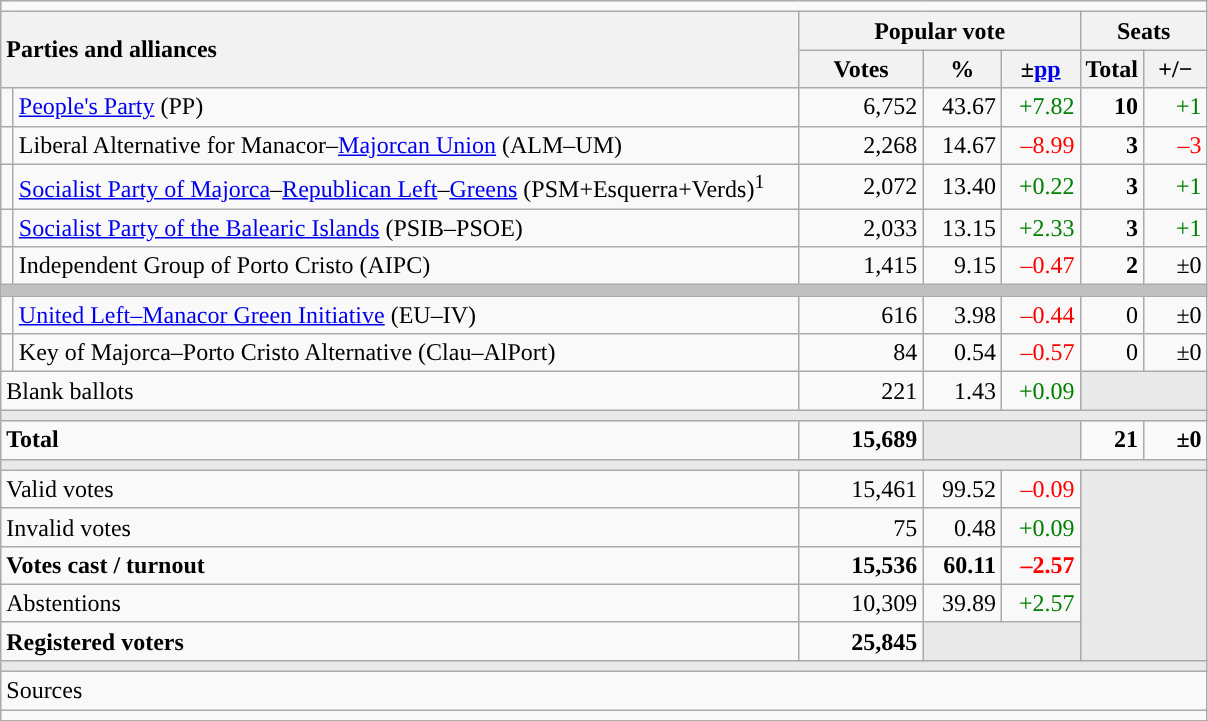<table class="wikitable" style="text-align:right;">
<tr>
<td colspan="7"></td>
</tr>
<tr>
<th style="text-align:left;" rowspan="2" colspan="2" width="525">Parties and alliances</th>
<th colspan="3">Popular vote</th>
<th colspan="2">Seats</th>
</tr>
<tr>
<th width="75">Votes</th>
<th width="45">%</th>
<th width="45">±<a href='#'>pp</a></th>
<th width="35">Total</th>
<th width="35">+/−</th>
</tr>
<tr>
<td width="1" style="color:inherit;background:"></td>
<td align="left"><a href='#'>People's Party</a> (PP)</td>
<td>6,752</td>
<td>43.67</td>
<td style="color:green;">+7.82</td>
<td><strong>10</strong></td>
<td style="color:green;">+1</td>
</tr>
<tr>
<td style="color:inherit;background:"></td>
<td align="left">Liberal Alternative for Manacor–<a href='#'>Majorcan Union</a> (ALM–UM)</td>
<td>2,268</td>
<td>14.67</td>
<td style="color:red;">–8.99</td>
<td><strong>3</strong></td>
<td style="color:red;">–3</td>
</tr>
<tr>
<td style="color:inherit;background:"></td>
<td align="left"><a href='#'>Socialist Party of Majorca</a>–<a href='#'>Republican Left</a>–<a href='#'>Greens</a> (PSM+Esquerra+Verds)<sup>1</sup></td>
<td>2,072</td>
<td>13.40</td>
<td style="color:green;">+0.22</td>
<td><strong>3</strong></td>
<td style="color:green;">+1</td>
</tr>
<tr>
<td style="color:inherit;background:"></td>
<td align="left"><a href='#'>Socialist Party of the Balearic Islands</a> (PSIB–PSOE)</td>
<td>2,033</td>
<td>13.15</td>
<td style="color:green;">+2.33</td>
<td><strong>3</strong></td>
<td style="color:green;">+1</td>
</tr>
<tr>
<td style="color:inherit;background:"></td>
<td align="left">Independent Group of Porto Cristo (AIPC)</td>
<td>1,415</td>
<td>9.15</td>
<td style="color:red;">–0.47</td>
<td><strong>2</strong></td>
<td>±0</td>
</tr>
<tr>
<td colspan="7" bgcolor="#C0C0C0"></td>
</tr>
<tr>
<td style="color:inherit;background:"></td>
<td align="left"><a href='#'>United Left–Manacor Green Initiative</a> (EU–IV)</td>
<td>616</td>
<td>3.98</td>
<td style="color:red;">–0.44</td>
<td>0</td>
<td>±0</td>
</tr>
<tr>
<td style="color:inherit;background:"></td>
<td align="left">Key of Majorca–Porto Cristo Alternative (Clau–AlPort)</td>
<td>84</td>
<td>0.54</td>
<td style="color:red;">–0.57</td>
<td>0</td>
<td>±0</td>
</tr>
<tr>
<td align="left" colspan="2">Blank ballots</td>
<td>221</td>
<td>1.43</td>
<td style="color:green;">+0.09</td>
<td bgcolor="#E9E9E9" colspan="2"></td>
</tr>
<tr>
<td colspan="7" bgcolor="#E9E9E9"></td>
</tr>
<tr style="font-weight:bold;">
<td align="left" colspan="2">Total</td>
<td>15,689</td>
<td bgcolor="#E9E9E9" colspan="2"></td>
<td>21</td>
<td>±0</td>
</tr>
<tr>
<td colspan="7" bgcolor="#E9E9E9"></td>
</tr>
<tr>
<td align="left" colspan="2">Valid votes</td>
<td>15,461</td>
<td>99.52</td>
<td style="color:red;">–0.09</td>
<td bgcolor="#E9E9E9" colspan="2" rowspan="5"></td>
</tr>
<tr>
<td align="left" colspan="2">Invalid votes</td>
<td>75</td>
<td>0.48</td>
<td style="color:green;">+0.09</td>
</tr>
<tr style="font-weight:bold;">
<td align="left" colspan="2">Votes cast / turnout</td>
<td>15,536</td>
<td>60.11</td>
<td style="color:red;">–2.57</td>
</tr>
<tr>
<td align="left" colspan="2">Abstentions</td>
<td>10,309</td>
<td>39.89</td>
<td style="color:green;">+2.57</td>
</tr>
<tr style="font-weight:bold;">
<td align="left" colspan="2">Registered voters</td>
<td>25,845</td>
<td bgcolor="#E9E9E9" colspan="2"></td>
</tr>
<tr>
<td colspan="7" bgcolor="#E9E9E9"></td>
</tr>
<tr>
<td align="left" colspan="7">Sources</td>
</tr>
<tr>
<td colspan="7" style="text-align:left; max-width:790px;"></td>
</tr>
</table>
